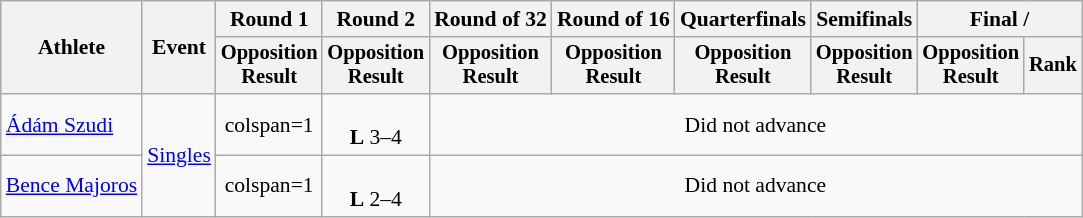<table class="wikitable" style="font-size:90%">
<tr>
<th rowspan=2>Athlete</th>
<th rowspan=2>Event</th>
<th>Round 1</th>
<th>Round 2</th>
<th>Round of 32</th>
<th>Round of 16</th>
<th>Quarterfinals</th>
<th>Semifinals</th>
<th colspan=2>Final / </th>
</tr>
<tr style="font-size:95%">
<th>Opposition<br>Result</th>
<th>Opposition<br>Result</th>
<th>Opposition<br>Result</th>
<th>Opposition<br>Result</th>
<th>Opposition<br>Result</th>
<th>Opposition<br>Result</th>
<th>Opposition<br>Result</th>
<th>Rank</th>
</tr>
<tr align=center>
<td align=left><a href='#'>Ádám Szudi</a></td>
<td align=left rowspan=2><a href='#'>Singles</a></td>
<td>colspan=1</td>
<td><br><strong>L</strong> 3–4</td>
<td colspan=6>Did not advance</td>
</tr>
<tr align=center>
<td align=left><a href='#'>Bence Majoros</a></td>
<td>colspan=1</td>
<td><br><strong>L</strong> 2–4</td>
<td colspan=6>Did not advance</td>
</tr>
</table>
